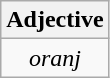<table class="wikitable" style="text-align: center;">
<tr>
<th>Adjective</th>
</tr>
<tr>
<td><em>oranj</em></td>
</tr>
</table>
